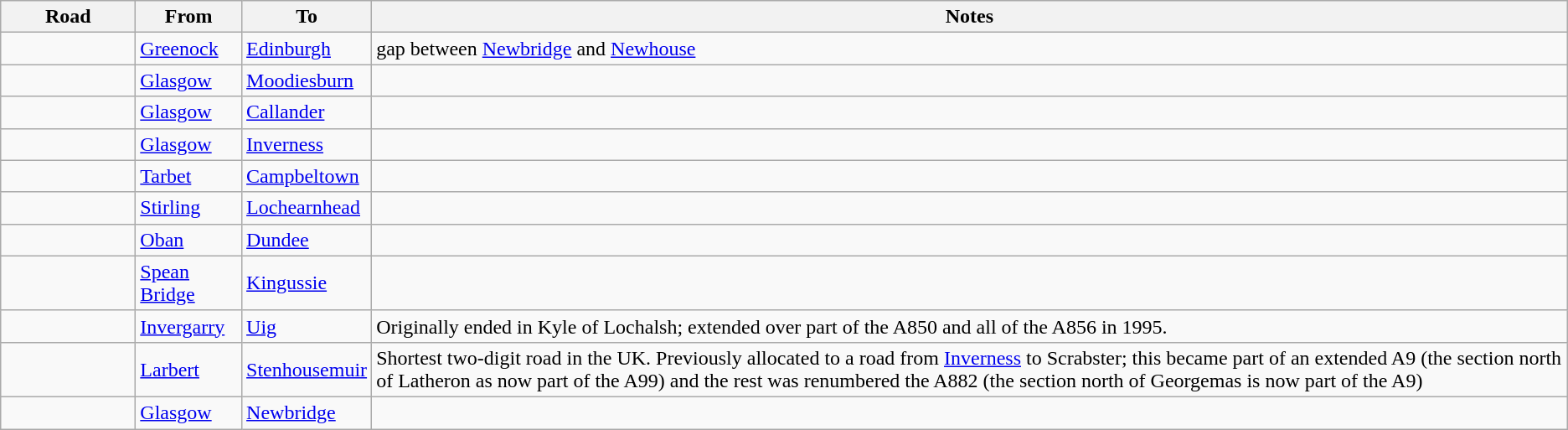<table class="wikitable">
<tr>
<th width=100px>Road</th>
<th>From</th>
<th>To</th>
<th>Notes</th>
</tr>
<tr>
<td></td>
<td><a href='#'>Greenock</a></td>
<td><a href='#'>Edinburgh</a></td>
<td> gap between <a href='#'>Newbridge</a> and <a href='#'>Newhouse</a></td>
</tr>
<tr>
<td></td>
<td><a href='#'>Glasgow</a></td>
<td><a href='#'>Moodiesburn</a></td>
<td></td>
</tr>
<tr>
<td></td>
<td><a href='#'>Glasgow</a></td>
<td><a href='#'>Callander</a></td>
<td></td>
</tr>
<tr>
<td></td>
<td><a href='#'>Glasgow</a></td>
<td><a href='#'>Inverness</a></td>
<td></td>
</tr>
<tr>
<td></td>
<td><a href='#'>Tarbet</a></td>
<td><a href='#'>Campbeltown</a></td>
<td></td>
</tr>
<tr>
<td></td>
<td><a href='#'>Stirling</a></td>
<td><a href='#'>Lochearnhead</a></td>
<td></td>
</tr>
<tr>
<td></td>
<td><a href='#'>Oban</a></td>
<td><a href='#'>Dundee</a></td>
<td></td>
</tr>
<tr>
<td></td>
<td><a href='#'>Spean Bridge</a></td>
<td><a href='#'>Kingussie</a></td>
<td></td>
</tr>
<tr>
<td></td>
<td><a href='#'>Invergarry</a></td>
<td><a href='#'>Uig</a></td>
<td>Originally ended in Kyle of Lochalsh; extended over part of the A850 and all of the A856 in 1995.</td>
</tr>
<tr>
<td></td>
<td><a href='#'>Larbert</a></td>
<td><a href='#'>Stenhousemuir</a></td>
<td>Shortest two-digit road in the UK. Previously allocated to a road from <a href='#'>Inverness</a> to Scrabster; this became part of an extended A9 (the section north of Latheron as now part of the A99) and the rest was renumbered the A882 (the section north of Georgemas is now part of the A9)</td>
</tr>
<tr>
<td></td>
<td><a href='#'>Glasgow</a></td>
<td><a href='#'>Newbridge</a></td>
<td></td>
</tr>
</table>
